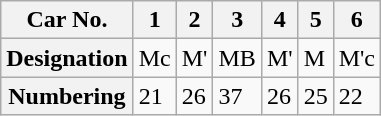<table class="wikitable">
<tr>
<th>Car No.</th>
<th>1</th>
<th>2</th>
<th>3</th>
<th>4</th>
<th>5</th>
<th>6</th>
</tr>
<tr>
<th>Designation</th>
<td>Mc</td>
<td>M'</td>
<td>MB</td>
<td>M'</td>
<td>M</td>
<td>M'c</td>
</tr>
<tr>
<th>Numbering</th>
<td>21</td>
<td>26</td>
<td>37</td>
<td>26</td>
<td>25</td>
<td>22</td>
</tr>
</table>
